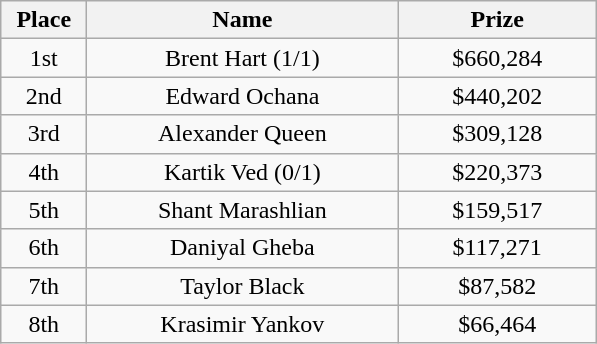<table class="wikitable">
<tr>
<th width="50">Place</th>
<th width="200">Name</th>
<th width="125">Prize</th>
</tr>
<tr>
<td align=center>1st</td>
<td align=center> Brent Hart (1/1)</td>
<td align=center>$660,284</td>
</tr>
<tr>
<td align=center>2nd</td>
<td align=center> Edward Ochana</td>
<td align=center>$440,202</td>
</tr>
<tr>
<td align=center>3rd</td>
<td align=center> Alexander Queen</td>
<td align=center>$309,128</td>
</tr>
<tr>
<td align=center>4th</td>
<td align=center> Kartik Ved (0/1)</td>
<td align=center>$220,373</td>
</tr>
<tr>
<td align=center>5th</td>
<td align=center> Shant Marashlian</td>
<td align=center>$159,517</td>
</tr>
<tr>
<td align=center>6th</td>
<td align=center> Daniyal Gheba</td>
<td align=center>$117,271</td>
</tr>
<tr>
<td align=center>7th</td>
<td align=center> Taylor Black</td>
<td align=center>$87,582</td>
</tr>
<tr>
<td align=center>8th</td>
<td align=center> Krasimir Yankov</td>
<td align=center>$66,464</td>
</tr>
</table>
